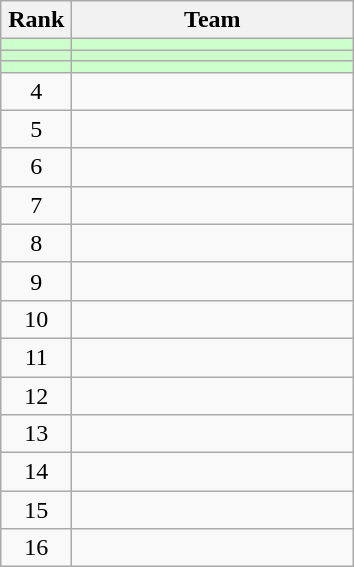<table class="wikitable" style="text-align: center;">
<tr>
<th width=40>Rank</th>
<th width=180>Team</th>
</tr>
<tr bgcolor=#ccffcc>
<td></td>
<td style="text-align:left;"></td>
</tr>
<tr bgcolor=#ccffcc>
<td></td>
<td style="text-align:left;"></td>
</tr>
<tr bgcolor=#ccffcc>
<td></td>
<td style="text-align:left;"></td>
</tr>
<tr>
<td>4</td>
<td style="text-align:left;"></td>
</tr>
<tr align=center>
<td>5</td>
<td style="text-align:left;"></td>
</tr>
<tr align=center>
<td>6</td>
<td style="text-align:left;"></td>
</tr>
<tr align=center>
<td>7</td>
<td style="text-align:left;"></td>
</tr>
<tr align=center>
<td>8</td>
<td style="text-align:left;"></td>
</tr>
<tr align=center>
<td>9</td>
<td style="text-align:left;"></td>
</tr>
<tr align=center>
<td>10</td>
<td style="text-align:left;"></td>
</tr>
<tr align=center>
<td>11</td>
<td style="text-align:left;"></td>
</tr>
<tr align=center>
<td>12</td>
<td style="text-align:left;"></td>
</tr>
<tr align=center>
<td>13</td>
<td style="text-align:left;"></td>
</tr>
<tr align=center>
<td>14</td>
<td style="text-align:left;"></td>
</tr>
<tr align=center>
<td>15</td>
<td style="text-align:left;"></td>
</tr>
<tr align=center>
<td>16</td>
<td style="text-align:left;"></td>
</tr>
</table>
